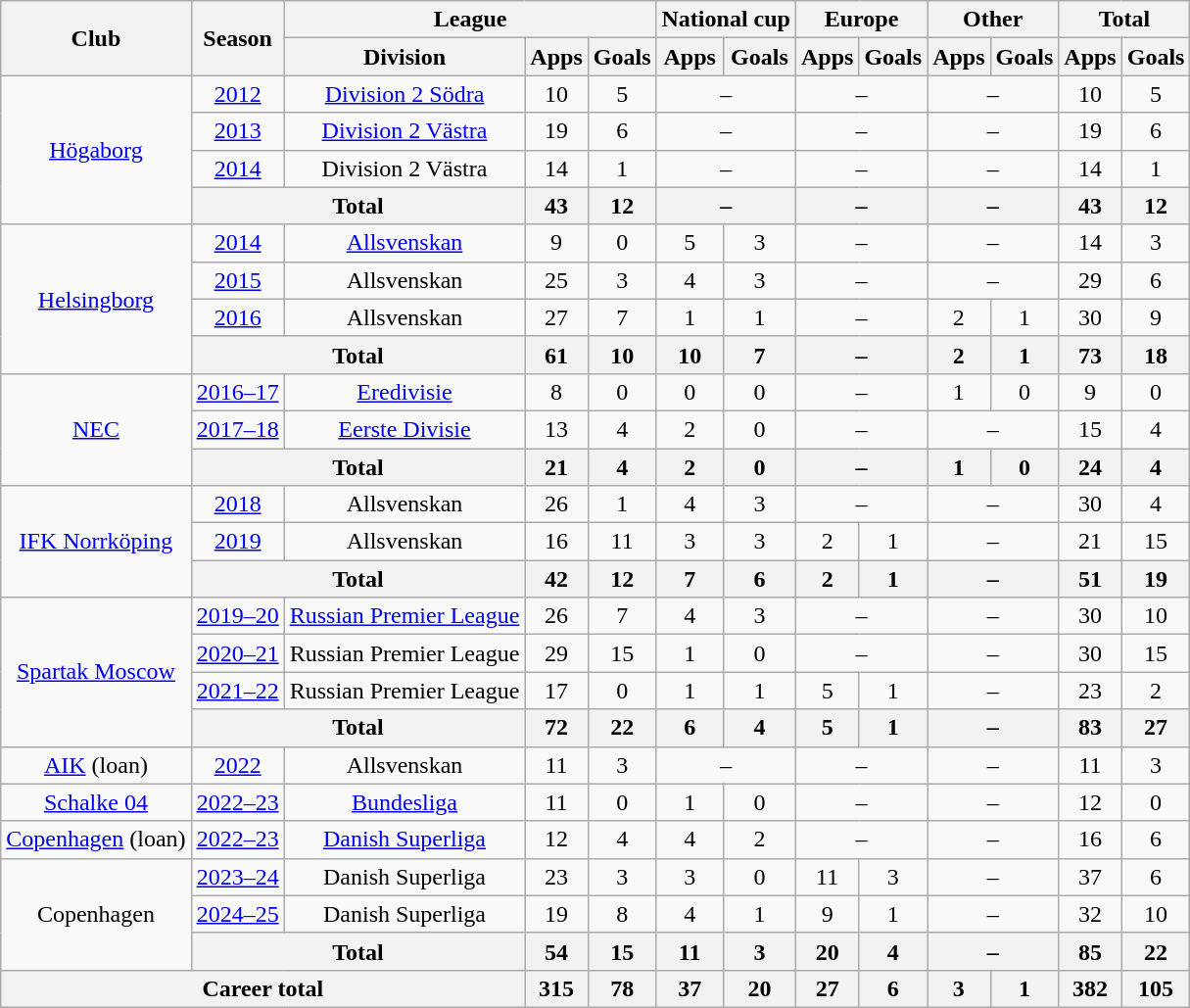<table class="wikitable" style="text-align:center">
<tr>
<th rowspan="2">Club</th>
<th rowspan="2">Season</th>
<th colspan="3">League</th>
<th colspan="2">National cup</th>
<th colspan="2">Europe</th>
<th colspan="2">Other</th>
<th colspan="2">Total</th>
</tr>
<tr>
<th>Division</th>
<th>Apps</th>
<th>Goals</th>
<th>Apps</th>
<th>Goals</th>
<th>Apps</th>
<th>Goals</th>
<th>Apps</th>
<th>Goals</th>
<th>Apps</th>
<th>Goals</th>
</tr>
<tr>
<td rowspan="4"><a href='#'>Högaborg</a></td>
<td><a href='#'>2012</a></td>
<td><a href='#'>Division 2 Södra</a></td>
<td>10</td>
<td>5</td>
<td colspan="2">–</td>
<td colspan="2">–</td>
<td colspan="2">–</td>
<td>10</td>
<td>5</td>
</tr>
<tr>
<td><a href='#'>2013</a></td>
<td><a href='#'>Division 2 Västra</a></td>
<td>19</td>
<td>6</td>
<td colspan="2">–</td>
<td colspan="2">–</td>
<td colspan="2">–</td>
<td>19</td>
<td>6</td>
</tr>
<tr>
<td><a href='#'>2014</a></td>
<td>Division 2 Västra</td>
<td>14</td>
<td>1</td>
<td colspan="2">–</td>
<td colspan="2">–</td>
<td colspan="2">–</td>
<td>14</td>
<td>1</td>
</tr>
<tr>
<th colspan="2">Total</th>
<th>43</th>
<th>12</th>
<th colspan="2">–</th>
<th colspan="2">–</th>
<th colspan="2">–</th>
<th>43</th>
<th>12</th>
</tr>
<tr>
<td rowspan="4"><a href='#'>Helsingborg</a></td>
<td><a href='#'>2014</a></td>
<td><a href='#'>Allsvenskan</a></td>
<td>9</td>
<td>0</td>
<td>5</td>
<td>3</td>
<td colspan="2">–</td>
<td colspan="2">–</td>
<td>14</td>
<td>3</td>
</tr>
<tr>
<td><a href='#'>2015</a></td>
<td>Allsvenskan</td>
<td>25</td>
<td>3</td>
<td>4</td>
<td>3</td>
<td colspan="2">–</td>
<td colspan="2">–</td>
<td>29</td>
<td>6</td>
</tr>
<tr>
<td><a href='#'>2016</a></td>
<td>Allsvenskan</td>
<td>27</td>
<td>7</td>
<td>1</td>
<td>1</td>
<td colspan="2">–</td>
<td>2</td>
<td>1</td>
<td>30</td>
<td>9</td>
</tr>
<tr>
<th colspan="2">Total</th>
<th>61</th>
<th>10</th>
<th>10</th>
<th>7</th>
<th colspan="2">–</th>
<th>2</th>
<th>1</th>
<th>73</th>
<th>18</th>
</tr>
<tr>
<td rowspan="3"><a href='#'>NEC</a></td>
<td><a href='#'>2016–17</a></td>
<td><a href='#'>Eredivisie</a></td>
<td>8</td>
<td>0</td>
<td>0</td>
<td>0</td>
<td colspan="2">–</td>
<td>1</td>
<td>0</td>
<td>9</td>
<td>0</td>
</tr>
<tr>
<td><a href='#'>2017–18</a></td>
<td><a href='#'>Eerste Divisie</a></td>
<td>13</td>
<td>4</td>
<td>2</td>
<td>0</td>
<td colspan="2">–</td>
<td colspan="2">–</td>
<td>15</td>
<td>4</td>
</tr>
<tr>
<th colspan="2">Total</th>
<th>21</th>
<th>4</th>
<th>2</th>
<th>0</th>
<th colspan="2">–</th>
<th>1</th>
<th>0</th>
<th>24</th>
<th>4</th>
</tr>
<tr>
<td rowspan="3"><a href='#'>IFK Norrköping</a></td>
<td><a href='#'>2018</a></td>
<td>Allsvenskan</td>
<td>26</td>
<td>1</td>
<td>4</td>
<td>3</td>
<td colspan="2">–</td>
<td colspan="2">–</td>
<td>30</td>
<td>4</td>
</tr>
<tr>
<td><a href='#'>2019</a></td>
<td>Allsvenskan</td>
<td>16</td>
<td>11</td>
<td>3</td>
<td>3</td>
<td>2</td>
<td>1</td>
<td colspan="2">–</td>
<td>21</td>
<td>15</td>
</tr>
<tr>
<th colspan="2">Total</th>
<th>42</th>
<th>12</th>
<th>7</th>
<th>6</th>
<th>2</th>
<th>1</th>
<th colspan="2">–</th>
<th>51</th>
<th>19</th>
</tr>
<tr>
<td rowspan="4"><a href='#'>Spartak Moscow</a></td>
<td><a href='#'>2019–20</a></td>
<td><a href='#'>Russian Premier League</a></td>
<td>26</td>
<td>7</td>
<td>4</td>
<td>3</td>
<td colspan="2">–</td>
<td colspan="2">–</td>
<td>30</td>
<td>10</td>
</tr>
<tr>
<td><a href='#'>2020–21</a></td>
<td>Russian Premier League</td>
<td>29</td>
<td>15</td>
<td>1</td>
<td>0</td>
<td colspan="2">–</td>
<td colspan="2">–</td>
<td>30</td>
<td>15</td>
</tr>
<tr>
<td><a href='#'>2021–22</a></td>
<td>Russian Premier League</td>
<td>17</td>
<td>0</td>
<td>1</td>
<td>1</td>
<td>5</td>
<td>1</td>
<td colspan="2">–</td>
<td>23</td>
<td>2</td>
</tr>
<tr>
<th colspan="2">Total</th>
<th>72</th>
<th>22</th>
<th>6</th>
<th>4</th>
<th>5</th>
<th>1</th>
<th colspan="2">–</th>
<th>83</th>
<th>27</th>
</tr>
<tr>
<td><a href='#'>AIK</a> (loan)</td>
<td><a href='#'>2022</a></td>
<td>Allsvenskan</td>
<td>11</td>
<td>3</td>
<td colspan="2">–</td>
<td colspan="2">–</td>
<td colspan="2">–</td>
<td>11</td>
<td>3</td>
</tr>
<tr>
<td><a href='#'>Schalke 04</a></td>
<td><a href='#'>2022–23</a></td>
<td><a href='#'>Bundesliga</a></td>
<td>11</td>
<td>0</td>
<td>1</td>
<td>0</td>
<td colspan="2">–</td>
<td colspan="2">–</td>
<td>12</td>
<td>0</td>
</tr>
<tr>
<td><a href='#'>Copenhagen</a> (loan)</td>
<td><a href='#'>2022–23</a></td>
<td><a href='#'>Danish Superliga</a></td>
<td>12</td>
<td>4</td>
<td>4</td>
<td>2</td>
<td colspan="2">–</td>
<td colspan="2">–</td>
<td>16</td>
<td>6</td>
</tr>
<tr>
<td rowspan="3">Copenhagen</td>
<td><a href='#'>2023–24</a></td>
<td>Danish Superliga</td>
<td>23</td>
<td>3</td>
<td>3</td>
<td>0</td>
<td>11</td>
<td>3</td>
<td colspan="2">–</td>
<td>37</td>
<td>6</td>
</tr>
<tr>
<td><a href='#'>2024–25</a></td>
<td>Danish Superliga</td>
<td>19</td>
<td>8</td>
<td>4</td>
<td>1</td>
<td>9</td>
<td>1</td>
<td colspan="2">–</td>
<td>32</td>
<td>10</td>
</tr>
<tr>
<th colspan="2">Total</th>
<th>54</th>
<th>15</th>
<th>11</th>
<th>3</th>
<th>20</th>
<th>4</th>
<th colspan="2">–</th>
<th>85</th>
<th>22</th>
</tr>
<tr>
<th colspan="3">Career total</th>
<th>315</th>
<th>78</th>
<th>37</th>
<th>20</th>
<th>27</th>
<th>6</th>
<th>3</th>
<th>1</th>
<th>382</th>
<th>105</th>
</tr>
</table>
